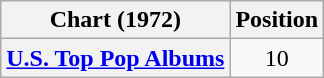<table class="wikitable sortable plainrowheaders">
<tr>
<th scope="col">Chart (1972)</th>
<th scope="col">Position</th>
</tr>
<tr>
<th scope="row"><a href='#'>U.S. Top Pop Albums</a></th>
<td align="center">10</td>
</tr>
</table>
